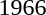<table>
<tr>
<td>1966</td>
<td></td>
<td></td>
<td></td>
</tr>
</table>
